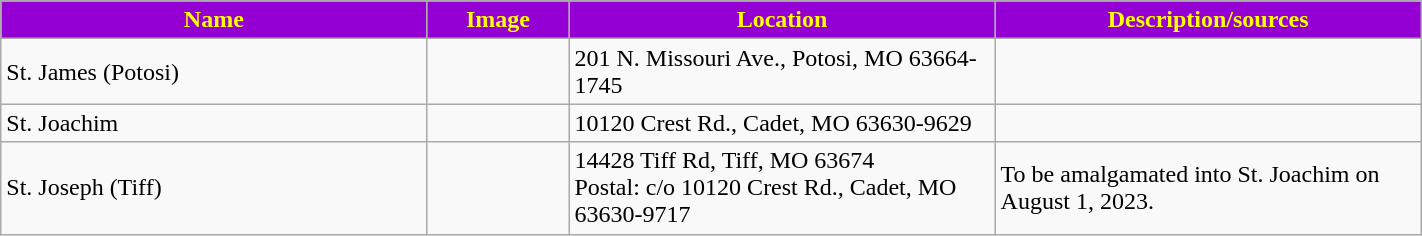<table class="wikitable sortable mw-collapsible mw-collapsed" style="width:75%">
<tr>
<th style="background:darkviolet; color:yellow;" width="30%"><strong>Name</strong></th>
<th style="background:darkviolet; color:yellow;" width="10%"><strong>Image</strong></th>
<th style="background:darkviolet; color:yellow;" width="30%"><strong>Location</strong></th>
<th style="background:darkviolet; color:yellow;" width="30%"><strong>Description/sources</strong></th>
</tr>
<tr>
<td>St. James (Potosi)</td>
<td></td>
<td>201 N. Missouri Ave., Potosi, MO 63664-1745</td>
<td></td>
</tr>
<tr>
<td>St. Joachim</td>
<td></td>
<td>10120 Crest Rd., Cadet, MO 63630-9629</td>
<td></td>
</tr>
<tr>
<td>St. Joseph (Tiff)</td>
<td></td>
<td>14428 Tiff Rd, Tiff, MO 63674<br>Postal: c/o 10120 Crest Rd., Cadet, MO 63630-9717</td>
<td>To be amalgamated into St. Joachim on August 1, 2023.</td>
</tr>
</table>
